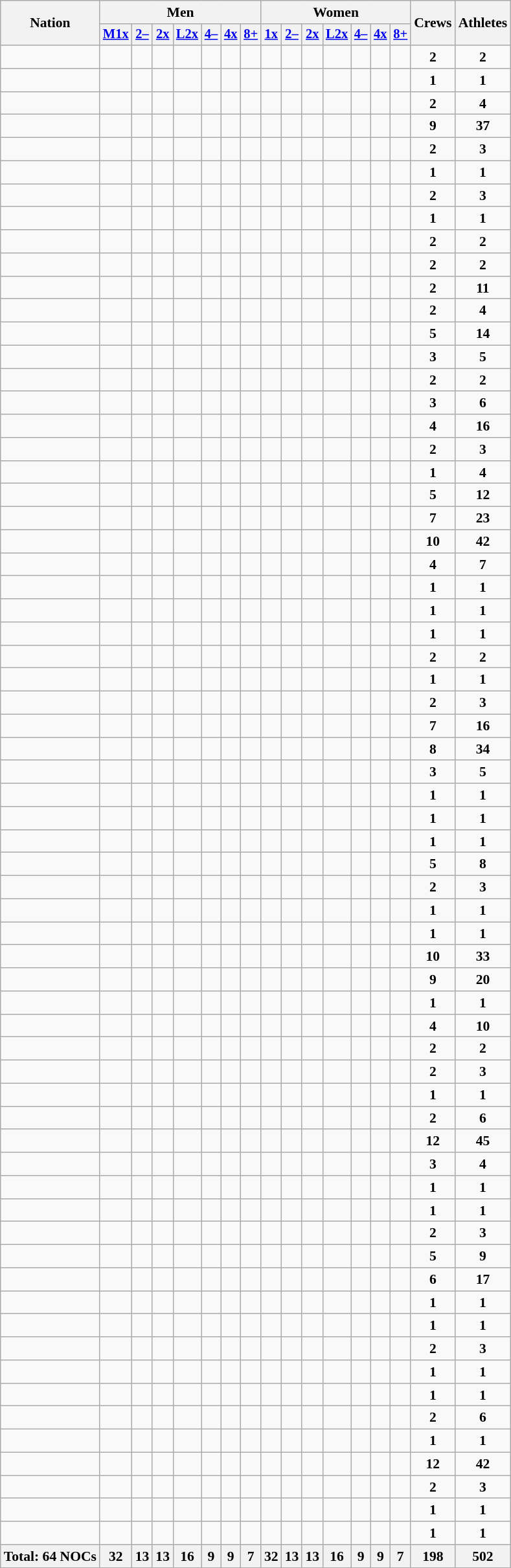<table class="wikitable sortable" style="text-align:center; font-size:90%">
<tr>
<th rowspan="2">Nation</th>
<th colspan="7">Men</th>
<th colspan="7">Women</th>
<th rowspan="2">Crews</th>
<th rowspan=2>Athletes</th>
</tr>
<tr style="font-size:95%">
<th><a href='#'>M1x</a></th>
<th><a href='#'>2–</a></th>
<th><a href='#'>2x</a></th>
<th><a href='#'>L2x</a></th>
<th><a href='#'>4–</a></th>
<th><a href='#'>4x</a></th>
<th><a href='#'>8+</a></th>
<th><a href='#'>1x</a></th>
<th><a href='#'>2–</a></th>
<th><a href='#'>2x</a></th>
<th><a href='#'>L2x</a></th>
<th><a href='#'>4–</a></th>
<th><a href='#'>4x</a></th>
<th><a href='#'>8+</a></th>
</tr>
<tr>
<td align=left></td>
<td></td>
<td></td>
<td></td>
<td></td>
<td></td>
<td></td>
<td></td>
<td></td>
<td></td>
<td></td>
<td></td>
<td></td>
<td></td>
<td></td>
<td><strong>2</strong></td>
<td><strong>2</strong></td>
</tr>
<tr>
<td align=left></td>
<td></td>
<td></td>
<td></td>
<td></td>
<td></td>
<td></td>
<td></td>
<td></td>
<td></td>
<td></td>
<td></td>
<td></td>
<td></td>
<td></td>
<td><strong>1</strong></td>
<td><strong>1</strong></td>
</tr>
<tr>
<td align=left></td>
<td></td>
<td></td>
<td></td>
<td></td>
<td></td>
<td></td>
<td></td>
<td></td>
<td></td>
<td></td>
<td></td>
<td></td>
<td></td>
<td></td>
<td><strong>2</strong></td>
<td><strong>4</strong></td>
</tr>
<tr>
<td align=left></td>
<td></td>
<td></td>
<td></td>
<td></td>
<td></td>
<td></td>
<td></td>
<td></td>
<td></td>
<td></td>
<td></td>
<td></td>
<td></td>
<td></td>
<td><strong>9</strong></td>
<td><strong>37</strong></td>
</tr>
<tr>
<td align=left></td>
<td></td>
<td></td>
<td></td>
<td></td>
<td></td>
<td></td>
<td></td>
<td></td>
<td></td>
<td></td>
<td></td>
<td></td>
<td></td>
<td></td>
<td><strong>2</strong></td>
<td><strong>3</strong></td>
</tr>
<tr>
<td align=left></td>
<td></td>
<td></td>
<td></td>
<td></td>
<td></td>
<td></td>
<td></td>
<td></td>
<td></td>
<td></td>
<td></td>
<td></td>
<td></td>
<td></td>
<td><strong>1</strong></td>
<td><strong>1</strong></td>
</tr>
<tr>
<td align=left></td>
<td></td>
<td></td>
<td></td>
<td></td>
<td></td>
<td></td>
<td></td>
<td></td>
<td></td>
<td></td>
<td></td>
<td></td>
<td></td>
<td></td>
<td><strong>2</strong></td>
<td><strong>3</strong></td>
</tr>
<tr>
<td align=left></td>
<td></td>
<td></td>
<td></td>
<td></td>
<td></td>
<td></td>
<td></td>
<td></td>
<td></td>
<td></td>
<td></td>
<td></td>
<td></td>
<td></td>
<td><strong>1</strong></td>
<td><strong>1</strong></td>
</tr>
<tr>
<td align=left></td>
<td></td>
<td></td>
<td></td>
<td></td>
<td></td>
<td></td>
<td></td>
<td></td>
<td></td>
<td></td>
<td></td>
<td></td>
<td></td>
<td></td>
<td><strong>2</strong></td>
<td><strong>2</strong></td>
</tr>
<tr>
<td align=left></td>
<td></td>
<td></td>
<td></td>
<td></td>
<td></td>
<td></td>
<td></td>
<td></td>
<td></td>
<td></td>
<td></td>
<td></td>
<td></td>
<td></td>
<td><strong>2</strong></td>
<td><strong>2</strong></td>
</tr>
<tr>
<td align=left></td>
<td></td>
<td></td>
<td></td>
<td></td>
<td></td>
<td></td>
<td></td>
<td></td>
<td></td>
<td></td>
<td></td>
<td></td>
<td></td>
<td></td>
<td><strong>2</strong></td>
<td><strong>11</strong></td>
</tr>
<tr>
<td align=left></td>
<td></td>
<td></td>
<td></td>
<td></td>
<td></td>
<td></td>
<td></td>
<td></td>
<td></td>
<td></td>
<td></td>
<td></td>
<td></td>
<td></td>
<td><strong>2</strong></td>
<td><strong>4</strong></td>
</tr>
<tr>
<td align=left></td>
<td></td>
<td></td>
<td></td>
<td></td>
<td></td>
<td></td>
<td></td>
<td></td>
<td></td>
<td></td>
<td></td>
<td></td>
<td></td>
<td></td>
<td><strong>5</strong></td>
<td><strong>14</strong></td>
</tr>
<tr>
<td align=left></td>
<td></td>
<td></td>
<td></td>
<td></td>
<td></td>
<td></td>
<td></td>
<td></td>
<td></td>
<td></td>
<td></td>
<td></td>
<td></td>
<td></td>
<td><strong>3</strong></td>
<td><strong>5</strong></td>
</tr>
<tr>
<td align=left></td>
<td></td>
<td></td>
<td></td>
<td></td>
<td></td>
<td></td>
<td></td>
<td></td>
<td></td>
<td></td>
<td></td>
<td></td>
<td></td>
<td></td>
<td><strong>2</strong></td>
<td><strong>2</strong></td>
</tr>
<tr>
<td align=left></td>
<td></td>
<td></td>
<td></td>
<td></td>
<td></td>
<td></td>
<td></td>
<td></td>
<td></td>
<td></td>
<td></td>
<td></td>
<td></td>
<td></td>
<td><strong>3</strong></td>
<td><strong>6</strong></td>
</tr>
<tr>
<td align=left></td>
<td></td>
<td></td>
<td></td>
<td></td>
<td></td>
<td></td>
<td></td>
<td></td>
<td></td>
<td></td>
<td></td>
<td></td>
<td></td>
<td></td>
<td><strong>4</strong></td>
<td><strong>16</strong></td>
</tr>
<tr>
<td align=left></td>
<td></td>
<td></td>
<td></td>
<td></td>
<td></td>
<td></td>
<td></td>
<td></td>
<td></td>
<td></td>
<td></td>
<td></td>
<td></td>
<td></td>
<td><strong>2</strong></td>
<td><strong>3</strong></td>
</tr>
<tr>
<td align=left></td>
<td></td>
<td></td>
<td></td>
<td></td>
<td></td>
<td></td>
<td></td>
<td></td>
<td></td>
<td></td>
<td></td>
<td></td>
<td></td>
<td></td>
<td><strong>1</strong></td>
<td><strong>4</strong></td>
</tr>
<tr>
<td align=left></td>
<td></td>
<td></td>
<td></td>
<td></td>
<td></td>
<td></td>
<td></td>
<td></td>
<td></td>
<td></td>
<td></td>
<td></td>
<td></td>
<td></td>
<td><strong>5</strong></td>
<td><strong>12</strong></td>
</tr>
<tr>
<td align=left></td>
<td></td>
<td></td>
<td></td>
<td></td>
<td></td>
<td></td>
<td></td>
<td></td>
<td></td>
<td></td>
<td></td>
<td></td>
<td></td>
<td></td>
<td><strong>7</strong></td>
<td><strong>23</strong></td>
</tr>
<tr>
<td align=left></td>
<td></td>
<td></td>
<td></td>
<td></td>
<td></td>
<td></td>
<td></td>
<td></td>
<td></td>
<td></td>
<td></td>
<td></td>
<td></td>
<td></td>
<td><strong>10</strong></td>
<td><strong>42</strong></td>
</tr>
<tr>
<td align=left></td>
<td></td>
<td></td>
<td></td>
<td></td>
<td></td>
<td></td>
<td></td>
<td></td>
<td></td>
<td></td>
<td></td>
<td></td>
<td></td>
<td></td>
<td><strong>4</strong></td>
<td><strong>7</strong></td>
</tr>
<tr>
<td align=left></td>
<td></td>
<td></td>
<td></td>
<td></td>
<td></td>
<td></td>
<td></td>
<td></td>
<td></td>
<td></td>
<td></td>
<td></td>
<td></td>
<td></td>
<td><strong>1</strong></td>
<td><strong>1</strong></td>
</tr>
<tr>
<td align=left></td>
<td></td>
<td></td>
<td></td>
<td></td>
<td></td>
<td></td>
<td></td>
<td></td>
<td></td>
<td></td>
<td></td>
<td></td>
<td></td>
<td></td>
<td><strong>1</strong></td>
<td><strong>1</strong></td>
</tr>
<tr>
<td align=left></td>
<td></td>
<td></td>
<td></td>
<td></td>
<td></td>
<td></td>
<td></td>
<td></td>
<td></td>
<td></td>
<td></td>
<td></td>
<td></td>
<td></td>
<td><strong>1</strong></td>
<td><strong>1</strong></td>
</tr>
<tr>
<td align=left></td>
<td></td>
<td></td>
<td></td>
<td></td>
<td></td>
<td></td>
<td></td>
<td></td>
<td></td>
<td></td>
<td></td>
<td></td>
<td></td>
<td></td>
<td><strong>2</strong></td>
<td><strong>2</strong></td>
</tr>
<tr>
<td align=left></td>
<td></td>
<td></td>
<td></td>
<td></td>
<td></td>
<td></td>
<td></td>
<td></td>
<td></td>
<td></td>
<td></td>
<td></td>
<td></td>
<td></td>
<td><strong>1</strong></td>
<td><strong>1</strong></td>
</tr>
<tr>
<td align=left></td>
<td></td>
<td></td>
<td></td>
<td></td>
<td></td>
<td></td>
<td></td>
<td></td>
<td></td>
<td></td>
<td></td>
<td></td>
<td></td>
<td></td>
<td><strong>2</strong></td>
<td><strong>3</strong></td>
</tr>
<tr>
<td align=left></td>
<td></td>
<td></td>
<td></td>
<td></td>
<td></td>
<td></td>
<td></td>
<td></td>
<td></td>
<td></td>
<td></td>
<td></td>
<td></td>
<td></td>
<td><strong>7</strong></td>
<td><strong>16</strong></td>
</tr>
<tr>
<td align=left></td>
<td></td>
<td></td>
<td></td>
<td></td>
<td></td>
<td></td>
<td></td>
<td></td>
<td></td>
<td></td>
<td></td>
<td></td>
<td></td>
<td></td>
<td><strong>8</strong></td>
<td><strong>34</strong></td>
</tr>
<tr>
<td align=left></td>
<td></td>
<td></td>
<td></td>
<td></td>
<td></td>
<td></td>
<td></td>
<td></td>
<td></td>
<td></td>
<td></td>
<td></td>
<td></td>
<td></td>
<td><strong>3</strong></td>
<td><strong>5</strong></td>
</tr>
<tr>
<td align=left></td>
<td></td>
<td></td>
<td></td>
<td></td>
<td></td>
<td></td>
<td></td>
<td></td>
<td></td>
<td></td>
<td></td>
<td></td>
<td></td>
<td></td>
<td><strong>1</strong></td>
<td><strong>1</strong></td>
</tr>
<tr>
<td align=left></td>
<td></td>
<td></td>
<td></td>
<td></td>
<td></td>
<td></td>
<td></td>
<td></td>
<td></td>
<td></td>
<td></td>
<td></td>
<td></td>
<td></td>
<td><strong>1</strong></td>
<td><strong>1</strong></td>
</tr>
<tr>
<td align=left></td>
<td></td>
<td></td>
<td></td>
<td></td>
<td></td>
<td></td>
<td></td>
<td></td>
<td></td>
<td></td>
<td></td>
<td></td>
<td></td>
<td></td>
<td><strong>1</strong></td>
<td><strong>1</strong></td>
</tr>
<tr>
<td align=left></td>
<td></td>
<td></td>
<td></td>
<td></td>
<td></td>
<td></td>
<td></td>
<td></td>
<td></td>
<td></td>
<td></td>
<td></td>
<td></td>
<td></td>
<td><strong>5</strong></td>
<td><strong>8</strong></td>
</tr>
<tr>
<td align=left></td>
<td></td>
<td></td>
<td></td>
<td></td>
<td></td>
<td></td>
<td></td>
<td></td>
<td></td>
<td></td>
<td></td>
<td></td>
<td></td>
<td></td>
<td><strong>2</strong></td>
<td><strong>3</strong></td>
</tr>
<tr>
<td align=left></td>
<td></td>
<td></td>
<td></td>
<td></td>
<td></td>
<td></td>
<td></td>
<td></td>
<td></td>
<td></td>
<td></td>
<td></td>
<td></td>
<td></td>
<td><strong>1</strong></td>
<td><strong>1</strong></td>
</tr>
<tr>
<td align=left></td>
<td></td>
<td></td>
<td></td>
<td></td>
<td></td>
<td></td>
<td></td>
<td></td>
<td></td>
<td></td>
<td></td>
<td></td>
<td></td>
<td></td>
<td><strong>1</strong></td>
<td><strong>1</strong></td>
</tr>
<tr>
<td align=left></td>
<td></td>
<td></td>
<td></td>
<td></td>
<td></td>
<td></td>
<td></td>
<td></td>
<td></td>
<td></td>
<td></td>
<td></td>
<td></td>
<td></td>
<td><strong>10</strong></td>
<td><strong>33</strong></td>
</tr>
<tr>
<td align=left></td>
<td></td>
<td></td>
<td></td>
<td></td>
<td></td>
<td></td>
<td></td>
<td></td>
<td></td>
<td></td>
<td></td>
<td></td>
<td></td>
<td></td>
<td><strong>9</strong></td>
<td><strong>20</strong></td>
</tr>
<tr>
<td align=left></td>
<td></td>
<td></td>
<td></td>
<td></td>
<td></td>
<td></td>
<td></td>
<td></td>
<td></td>
<td></td>
<td></td>
<td></td>
<td></td>
<td></td>
<td><strong>1</strong></td>
<td><strong>1</strong></td>
</tr>
<tr>
<td align=left></td>
<td></td>
<td></td>
<td></td>
<td></td>
<td></td>
<td></td>
<td></td>
<td></td>
<td></td>
<td></td>
<td></td>
<td></td>
<td></td>
<td></td>
<td><strong>4</strong></td>
<td><strong>10</strong></td>
</tr>
<tr>
<td align=left></td>
<td></td>
<td></td>
<td></td>
<td></td>
<td></td>
<td></td>
<td></td>
<td></td>
<td></td>
<td></td>
<td></td>
<td></td>
<td></td>
<td></td>
<td><strong>2</strong></td>
<td><strong>2</strong></td>
</tr>
<tr>
<td align=left></td>
<td></td>
<td></td>
<td></td>
<td></td>
<td></td>
<td></td>
<td></td>
<td></td>
<td></td>
<td></td>
<td></td>
<td></td>
<td></td>
<td></td>
<td><strong>2</strong></td>
<td><strong>3</strong></td>
</tr>
<tr>
<td align=left></td>
<td></td>
<td></td>
<td></td>
<td></td>
<td></td>
<td></td>
<td></td>
<td></td>
<td></td>
<td></td>
<td></td>
<td></td>
<td></td>
<td></td>
<td><strong>1</strong></td>
<td><strong>1</strong></td>
</tr>
<tr>
<td align=left></td>
<td></td>
<td></td>
<td></td>
<td></td>
<td></td>
<td></td>
<td></td>
<td></td>
<td></td>
<td></td>
<td></td>
<td></td>
<td></td>
<td></td>
<td><strong>2</strong></td>
<td><strong>6</strong></td>
</tr>
<tr>
<td align=left></td>
<td></td>
<td></td>
<td></td>
<td></td>
<td></td>
<td></td>
<td></td>
<td></td>
<td></td>
<td></td>
<td></td>
<td></td>
<td></td>
<td></td>
<td><strong>12</strong></td>
<td><strong>45</strong></td>
</tr>
<tr>
<td align=left></td>
<td></td>
<td></td>
<td></td>
<td></td>
<td></td>
<td></td>
<td></td>
<td></td>
<td></td>
<td></td>
<td></td>
<td></td>
<td></td>
<td></td>
<td><strong>3</strong></td>
<td><strong>4</strong></td>
</tr>
<tr>
<td align=left></td>
<td></td>
<td></td>
<td></td>
<td></td>
<td></td>
<td></td>
<td></td>
<td></td>
<td></td>
<td></td>
<td></td>
<td></td>
<td></td>
<td></td>
<td><strong>1</strong></td>
<td><strong>1</strong></td>
</tr>
<tr>
<td align=left></td>
<td></td>
<td></td>
<td></td>
<td></td>
<td></td>
<td></td>
<td></td>
<td></td>
<td></td>
<td></td>
<td></td>
<td></td>
<td></td>
<td></td>
<td><strong>1</strong></td>
<td><strong>1</strong></td>
</tr>
<tr>
<td align=left></td>
<td></td>
<td></td>
<td></td>
<td></td>
<td></td>
<td></td>
<td></td>
<td></td>
<td></td>
<td></td>
<td></td>
<td></td>
<td></td>
<td></td>
<td><strong>2</strong></td>
<td><strong>3</strong></td>
</tr>
<tr>
<td align=left></td>
<td></td>
<td></td>
<td></td>
<td></td>
<td></td>
<td></td>
<td></td>
<td></td>
<td></td>
<td></td>
<td></td>
<td></td>
<td></td>
<td></td>
<td><strong>5</strong></td>
<td><strong>9</strong></td>
</tr>
<tr>
<td align=left></td>
<td></td>
<td></td>
<td></td>
<td></td>
<td></td>
<td></td>
<td></td>
<td></td>
<td></td>
<td></td>
<td></td>
<td></td>
<td></td>
<td></td>
<td><strong>6</strong></td>
<td><strong>17</strong></td>
</tr>
<tr>
<td align=left></td>
<td></td>
<td></td>
<td></td>
<td></td>
<td></td>
<td></td>
<td></td>
<td></td>
<td></td>
<td></td>
<td></td>
<td></td>
<td></td>
<td></td>
<td><strong>1</strong></td>
<td><strong>1</strong></td>
</tr>
<tr>
<td align=left></td>
<td></td>
<td></td>
<td></td>
<td></td>
<td></td>
<td></td>
<td></td>
<td></td>
<td></td>
<td></td>
<td></td>
<td></td>
<td></td>
<td></td>
<td><strong>1</strong></td>
<td><strong>1</strong></td>
</tr>
<tr>
<td align=left></td>
<td></td>
<td></td>
<td></td>
<td></td>
<td></td>
<td></td>
<td></td>
<td></td>
<td></td>
<td></td>
<td></td>
<td></td>
<td></td>
<td></td>
<td><strong>2</strong></td>
<td><strong>3</strong></td>
</tr>
<tr>
<td align=left></td>
<td></td>
<td></td>
<td></td>
<td></td>
<td></td>
<td></td>
<td></td>
<td></td>
<td></td>
<td></td>
<td></td>
<td></td>
<td></td>
<td></td>
<td><strong>1</strong></td>
<td><strong>1</strong></td>
</tr>
<tr>
<td align=left></td>
<td></td>
<td></td>
<td></td>
<td></td>
<td></td>
<td></td>
<td></td>
<td></td>
<td></td>
<td></td>
<td></td>
<td></td>
<td></td>
<td></td>
<td><strong>1</strong></td>
<td><strong>1</strong></td>
</tr>
<tr>
<td align=left></td>
<td></td>
<td></td>
<td></td>
<td></td>
<td></td>
<td></td>
<td></td>
<td></td>
<td></td>
<td></td>
<td></td>
<td></td>
<td></td>
<td></td>
<td><strong>2</strong></td>
<td><strong>6</strong></td>
</tr>
<tr>
<td align=left></td>
<td></td>
<td></td>
<td></td>
<td></td>
<td></td>
<td></td>
<td></td>
<td></td>
<td></td>
<td></td>
<td></td>
<td></td>
<td></td>
<td></td>
<td><strong>1</strong></td>
<td><strong>1</strong></td>
</tr>
<tr>
<td align=left></td>
<td></td>
<td></td>
<td></td>
<td></td>
<td></td>
<td></td>
<td></td>
<td></td>
<td></td>
<td></td>
<td></td>
<td></td>
<td></td>
<td></td>
<td><strong>12</strong></td>
<td><strong>42</strong></td>
</tr>
<tr>
<td align=left></td>
<td></td>
<td></td>
<td></td>
<td></td>
<td></td>
<td></td>
<td></td>
<td></td>
<td></td>
<td></td>
<td></td>
<td></td>
<td></td>
<td></td>
<td><strong>2</strong></td>
<td><strong>3</strong></td>
</tr>
<tr>
<td align=left></td>
<td></td>
<td></td>
<td></td>
<td></td>
<td></td>
<td></td>
<td></td>
<td></td>
<td></td>
<td></td>
<td></td>
<td></td>
<td></td>
<td></td>
<td><strong>1</strong></td>
<td><strong>1</strong></td>
</tr>
<tr>
<td align=left></td>
<td></td>
<td></td>
<td></td>
<td></td>
<td></td>
<td></td>
<td></td>
<td></td>
<td></td>
<td></td>
<td></td>
<td></td>
<td></td>
<td></td>
<td><strong>1</strong></td>
<td><strong>1</strong></td>
</tr>
<tr>
<th>Total: 64 NOCs</th>
<th>32</th>
<th>13</th>
<th>13</th>
<th>16</th>
<th>9</th>
<th>9</th>
<th>7</th>
<th>32</th>
<th>13</th>
<th>13</th>
<th>16</th>
<th>9</th>
<th>9</th>
<th>7</th>
<th>198</th>
<th>502</th>
</tr>
</table>
